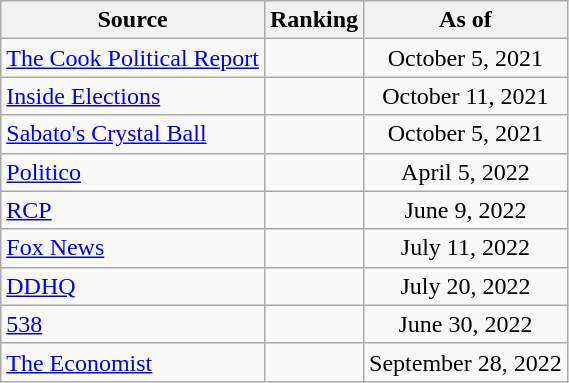<table class="wikitable" style="text-align:center">
<tr>
<th>Source</th>
<th>Ranking</th>
<th>As of</th>
</tr>
<tr>
<td align=left><a href='#'>The Cook Political Report</a></td>
<td></td>
<td>October 5, 2021</td>
</tr>
<tr>
<td align=left><a href='#'>Inside Elections</a></td>
<td></td>
<td>October 11, 2021</td>
</tr>
<tr>
<td align=left><a href='#'>Sabato's Crystal Ball</a></td>
<td></td>
<td>October 5, 2021</td>
</tr>
<tr>
<td align="left"><a href='#'>Politico</a></td>
<td></td>
<td>April 5, 2022</td>
</tr>
<tr>
<td align="left"><a href='#'>RCP</a></td>
<td></td>
<td>June 9, 2022</td>
</tr>
<tr>
<td align=left><a href='#'>Fox News</a></td>
<td></td>
<td>July 11, 2022</td>
</tr>
<tr>
<td align="left"><a href='#'>DDHQ</a></td>
<td></td>
<td>July 20, 2022</td>
</tr>
<tr>
<td align="left"><a href='#'>538</a></td>
<td></td>
<td>June 30, 2022</td>
</tr>
<tr>
<td align="left"><a href='#'>The Economist</a></td>
<td></td>
<td>September 28, 2022</td>
</tr>
</table>
